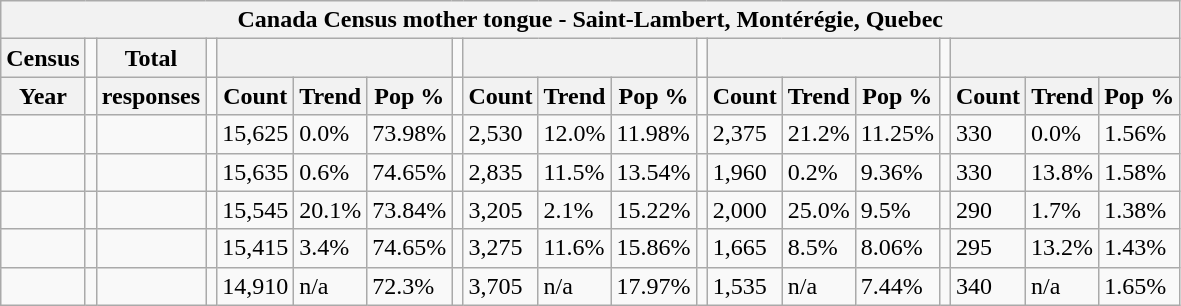<table class="wikitable">
<tr>
<th colspan="19">Canada Census mother tongue - Saint-Lambert, Montérégie, Quebec</th>
</tr>
<tr>
<th>Census</th>
<td></td>
<th>Total</th>
<td colspan="1"></td>
<th colspan="3"></th>
<td colspan="1"></td>
<th colspan="3"></th>
<td colspan="1"></td>
<th colspan="3"></th>
<td colspan="1"></td>
<th colspan="3"></th>
</tr>
<tr>
<th>Year</th>
<td></td>
<th>responses</th>
<td></td>
<th>Count</th>
<th>Trend</th>
<th>Pop %</th>
<td></td>
<th>Count</th>
<th>Trend</th>
<th>Pop %</th>
<td></td>
<th>Count</th>
<th>Trend</th>
<th>Pop %</th>
<td></td>
<th>Count</th>
<th>Trend</th>
<th>Pop %</th>
</tr>
<tr>
<td></td>
<td></td>
<td></td>
<td></td>
<td>15,625</td>
<td> 0.0%</td>
<td>73.98%</td>
<td></td>
<td>2,530</td>
<td> 12.0%</td>
<td>11.98%</td>
<td></td>
<td>2,375</td>
<td> 21.2%</td>
<td>11.25%</td>
<td></td>
<td>330</td>
<td> 0.0%</td>
<td>1.56%</td>
</tr>
<tr>
<td></td>
<td></td>
<td></td>
<td></td>
<td>15,635</td>
<td> 0.6%</td>
<td>74.65%</td>
<td></td>
<td>2,835</td>
<td> 11.5%</td>
<td>13.54%</td>
<td></td>
<td>1,960</td>
<td> 0.2%</td>
<td>9.36%</td>
<td></td>
<td>330</td>
<td> 13.8%</td>
<td>1.58%</td>
</tr>
<tr>
<td></td>
<td></td>
<td></td>
<td></td>
<td>15,545</td>
<td> 20.1%</td>
<td>73.84%</td>
<td></td>
<td>3,205</td>
<td> 2.1%</td>
<td>15.22%</td>
<td></td>
<td>2,000</td>
<td> 25.0%</td>
<td>9.5%</td>
<td></td>
<td>290</td>
<td> 1.7%</td>
<td>1.38%</td>
</tr>
<tr>
<td></td>
<td></td>
<td></td>
<td></td>
<td>15,415</td>
<td> 3.4%</td>
<td>74.65%</td>
<td></td>
<td>3,275</td>
<td> 11.6%</td>
<td>15.86%</td>
<td></td>
<td>1,665</td>
<td> 8.5%</td>
<td>8.06%</td>
<td></td>
<td>295</td>
<td> 13.2%</td>
<td>1.43%</td>
</tr>
<tr>
<td></td>
<td></td>
<td></td>
<td></td>
<td>14,910</td>
<td>n/a</td>
<td>72.3%</td>
<td></td>
<td>3,705</td>
<td>n/a</td>
<td>17.97%</td>
<td></td>
<td>1,535</td>
<td>n/a</td>
<td>7.44%</td>
<td></td>
<td>340</td>
<td>n/a</td>
<td>1.65%</td>
</tr>
</table>
